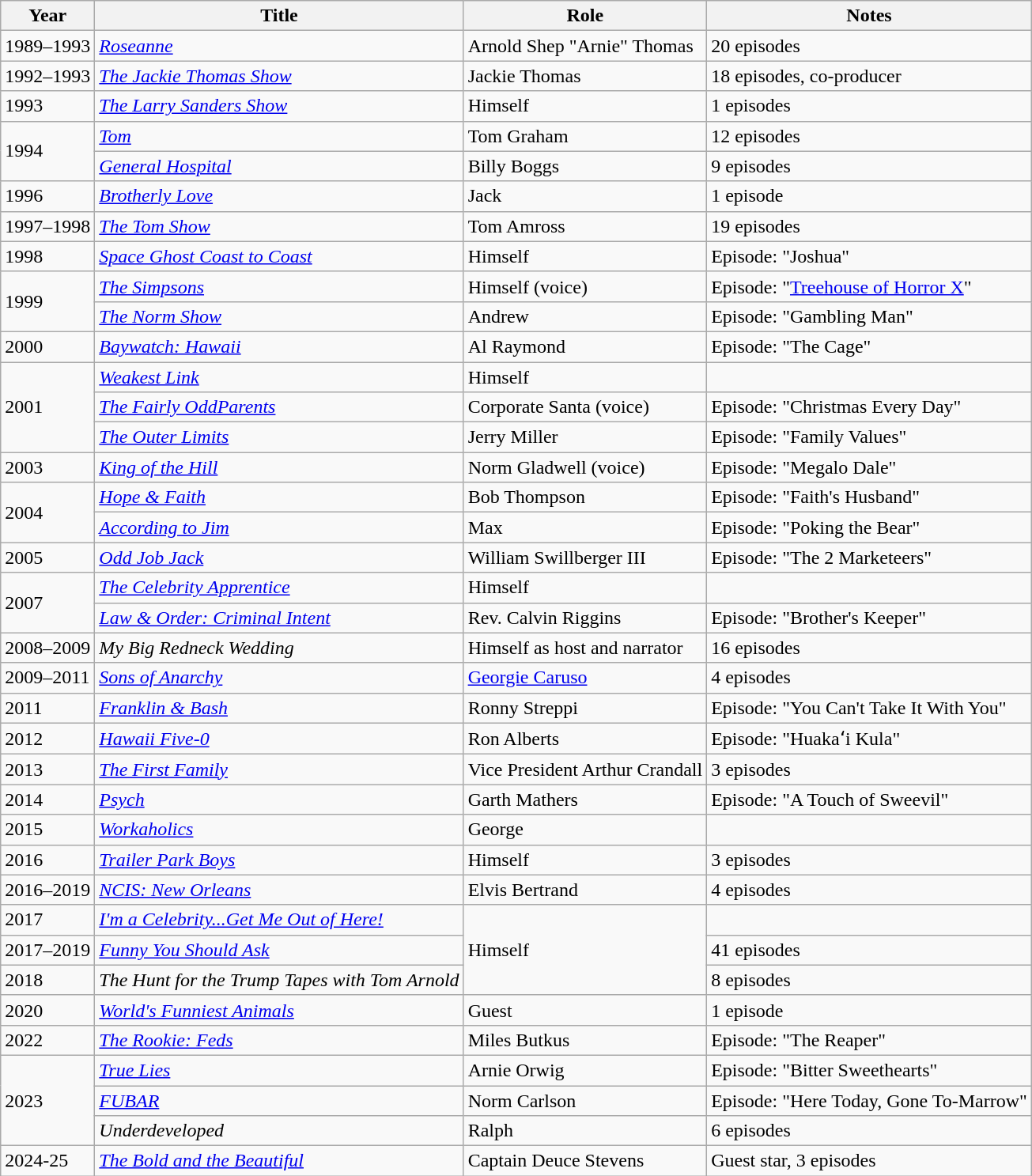<table class="wikitable sortable">
<tr>
<th>Year</th>
<th>Title</th>
<th>Role</th>
<th class="unsortable">Notes</th>
</tr>
<tr>
<td>1989–1993</td>
<td><em><a href='#'>Roseanne</a></em></td>
<td>Arnold Shep "Arnie" Thomas</td>
<td>20 episodes</td>
</tr>
<tr>
<td>1992–1993</td>
<td><em><a href='#'>The Jackie Thomas Show</a></em></td>
<td>Jackie Thomas</td>
<td>18 episodes, co-producer</td>
</tr>
<tr>
<td>1993</td>
<td><em><a href='#'>The Larry Sanders Show</a></em></td>
<td>Himself</td>
<td>1 episodes</td>
</tr>
<tr>
<td rowspan="2">1994</td>
<td><em><a href='#'>Tom</a></em></td>
<td>Tom Graham</td>
<td>12 episodes</td>
</tr>
<tr>
<td><em><a href='#'>General Hospital</a></em></td>
<td>Billy Boggs</td>
<td>9 episodes</td>
</tr>
<tr>
<td>1996</td>
<td><em><a href='#'>Brotherly Love</a></em></td>
<td>Jack</td>
<td>1 episode</td>
</tr>
<tr>
<td>1997–1998</td>
<td><em><a href='#'>The Tom Show</a></em></td>
<td>Tom Amross</td>
<td>19 episodes</td>
</tr>
<tr>
<td>1998</td>
<td><em><a href='#'>Space Ghost Coast to Coast</a></em></td>
<td>Himself</td>
<td>Episode: "Joshua"</td>
</tr>
<tr>
<td rowspan="2">1999</td>
<td><em><a href='#'>The Simpsons</a></em></td>
<td>Himself (voice)</td>
<td>Episode: "<a href='#'>Treehouse of Horror X</a>"</td>
</tr>
<tr>
<td><em><a href='#'>The Norm Show</a></em></td>
<td>Andrew</td>
<td>Episode: "Gambling Man"</td>
</tr>
<tr>
<td>2000</td>
<td><em><a href='#'>Baywatch: Hawaii</a></em></td>
<td>Al Raymond</td>
<td>Episode: "The Cage"</td>
</tr>
<tr>
<td rowspan="3">2001</td>
<td><em><a href='#'>Weakest Link</a></em></td>
<td>Himself</td>
<td></td>
</tr>
<tr>
<td><em><a href='#'>The Fairly OddParents</a></em></td>
<td>Corporate Santa (voice)</td>
<td>Episode: "Christmas Every Day"</td>
</tr>
<tr>
<td><em><a href='#'>The Outer Limits</a></em></td>
<td>Jerry Miller</td>
<td>Episode: "Family Values"</td>
</tr>
<tr>
<td>2003</td>
<td><em><a href='#'>King of the Hill</a></em></td>
<td>Norm Gladwell (voice)</td>
<td>Episode: "Megalo Dale"</td>
</tr>
<tr>
<td rowspan="2">2004</td>
<td><em><a href='#'>Hope & Faith</a></em></td>
<td>Bob Thompson</td>
<td>Episode: "Faith's Husband"</td>
</tr>
<tr>
<td><em><a href='#'>According to Jim</a></em></td>
<td>Max</td>
<td>Episode: "Poking the Bear"</td>
</tr>
<tr>
<td>2005</td>
<td><em><a href='#'>Odd Job Jack</a></em></td>
<td>William Swillberger III</td>
<td>Episode: "The 2 Marketeers"</td>
</tr>
<tr>
<td rowspan="2">2007</td>
<td><em><a href='#'>The Celebrity Apprentice</a></em></td>
<td>Himself</td>
<td></td>
</tr>
<tr>
<td><em><a href='#'>Law & Order: Criminal Intent</a></em></td>
<td>Rev. Calvin Riggins</td>
<td>Episode: "Brother's Keeper"</td>
</tr>
<tr>
<td>2008–2009</td>
<td><em>My Big Redneck Wedding</em></td>
<td>Himself as host and narrator</td>
<td>16 episodes</td>
</tr>
<tr>
<td>2009–2011</td>
<td><em><a href='#'>Sons of Anarchy</a></em></td>
<td><a href='#'>Georgie Caruso</a></td>
<td>4 episodes</td>
</tr>
<tr>
<td>2011</td>
<td><em><a href='#'>Franklin & Bash</a></em></td>
<td>Ronny Streppi</td>
<td>Episode: "You Can't Take It With You"</td>
</tr>
<tr>
<td>2012</td>
<td><em><a href='#'>Hawaii Five-0</a></em></td>
<td>Ron Alberts</td>
<td>Episode: "Huakaʻi Kula"</td>
</tr>
<tr>
<td>2013</td>
<td><em><a href='#'>The First Family</a></em></td>
<td>Vice President Arthur Crandall</td>
<td>3 episodes</td>
</tr>
<tr>
<td>2014</td>
<td><em><a href='#'>Psych</a></em></td>
<td>Garth Mathers</td>
<td>Episode: "A Touch of Sweevil"</td>
</tr>
<tr>
<td>2015</td>
<td><em><a href='#'>Workaholics</a></em></td>
<td>George</td>
<td></td>
</tr>
<tr>
<td>2016</td>
<td><em><a href='#'>Trailer Park Boys</a></em></td>
<td>Himself</td>
<td>3 episodes</td>
</tr>
<tr>
<td>2016–2019</td>
<td><em><a href='#'>NCIS: New Orleans</a></em></td>
<td>Elvis Bertrand</td>
<td>4 episodes</td>
</tr>
<tr>
<td>2017</td>
<td><em><a href='#'>I'm a Celebrity...Get Me Out of Here!</a></em></td>
<td rowspan="3">Himself</td>
<td></td>
</tr>
<tr>
<td>2017–2019</td>
<td><em><a href='#'>Funny You Should Ask</a></em></td>
<td>41 episodes</td>
</tr>
<tr>
<td>2018</td>
<td><em>The Hunt for the Trump Tapes with Tom Arnold</em></td>
<td>8 episodes</td>
</tr>
<tr>
<td>2020</td>
<td><em><a href='#'>World's Funniest Animals</a></em></td>
<td>Guest</td>
<td>1 episode</td>
</tr>
<tr>
<td>2022</td>
<td><em><a href='#'>The Rookie: Feds</a></em></td>
<td>Miles Butkus</td>
<td>Episode: "The Reaper"</td>
</tr>
<tr>
<td rowspan="3">2023</td>
<td><em><a href='#'>True Lies</a></em></td>
<td>Arnie Orwig</td>
<td>Episode: "Bitter Sweethearts"</td>
</tr>
<tr>
<td><em><a href='#'>FUBAR</a></em></td>
<td>Norm Carlson</td>
<td>Episode: "Here Today, Gone To-Marrow"</td>
</tr>
<tr>
<td><em>Underdeveloped</em></td>
<td>Ralph</td>
<td>6 episodes</td>
</tr>
<tr>
<td>2024-25</td>
<td><em><a href='#'>The Bold and the Beautiful</a></em></td>
<td>Captain Deuce Stevens</td>
<td>Guest star, 3 episodes</td>
</tr>
</table>
